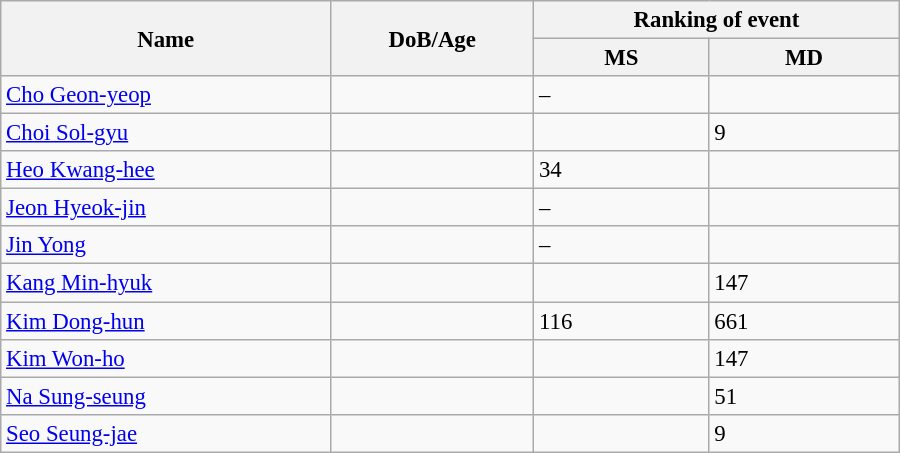<table class="wikitable"  style="width:600px; font-size:95%;">
<tr>
<th align="left" rowspan="2">Name</th>
<th align="left" rowspan="2">DoB/Age</th>
<th align="center" colspan="2">Ranking of event</th>
</tr>
<tr>
<th align="center">MS</th>
<th align="center">MD</th>
</tr>
<tr>
<td align="left"><a href='#'>Cho Geon-yeop</a></td>
<td align="left"></td>
<td>–</td>
<td></td>
</tr>
<tr>
<td align="left"><a href='#'>Choi Sol-gyu</a></td>
<td align="left"></td>
<td></td>
<td>9</td>
</tr>
<tr>
<td align="left"><a href='#'>Heo Kwang-hee</a></td>
<td align="left"></td>
<td>34</td>
<td></td>
</tr>
<tr>
<td align="left"><a href='#'>Jeon Hyeok-jin</a></td>
<td align="left"></td>
<td>–</td>
<td></td>
</tr>
<tr>
<td align="left"><a href='#'>Jin Yong</a></td>
<td align="left"></td>
<td>–</td>
<td></td>
</tr>
<tr>
<td align="left"><a href='#'>Kang Min-hyuk</a></td>
<td align="left"></td>
<td></td>
<td>147</td>
</tr>
<tr>
<td align="left"><a href='#'>Kim Dong-hun</a></td>
<td align="left"></td>
<td>116</td>
<td>661</td>
</tr>
<tr>
<td align="left"><a href='#'>Kim Won-ho</a></td>
<td align="left"></td>
<td></td>
<td>147</td>
</tr>
<tr>
<td align="left"><a href='#'>Na Sung-seung</a></td>
<td align="left"></td>
<td></td>
<td>51</td>
</tr>
<tr>
<td align="left"><a href='#'>Seo Seung-jae</a></td>
<td align="left"></td>
<td></td>
<td>9</td>
</tr>
</table>
